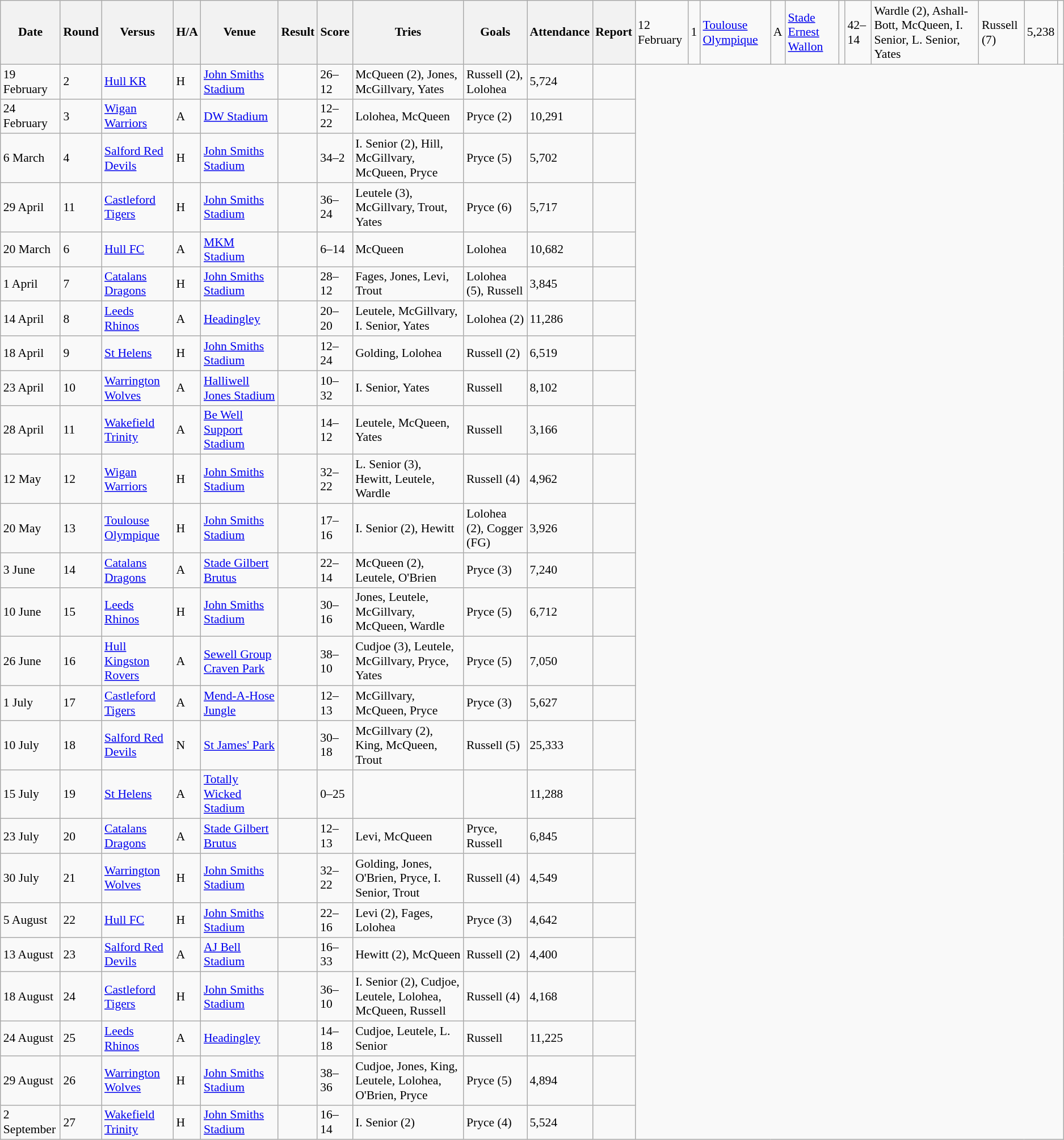<table class="wikitable defaultleft col2center col4center col7center col10right" style="font-size:90%;">
<tr>
<th>Date</th>
<th>Round</th>
<th>Versus</th>
<th>H/A</th>
<th>Venue</th>
<th>Result</th>
<th>Score</th>
<th>Tries</th>
<th>Goals</th>
<th>Attendance</th>
<th>Report</th>
<td>12 February</td>
<td>1</td>
<td> <a href='#'>Toulouse Olympique</a></td>
<td>A</td>
<td><a href='#'>Stade Ernest Wallon</a></td>
<td></td>
<td>42–14</td>
<td>Wardle (2), Ashall-Bott, McQueen, I. Senior, L. Senior, Yates</td>
<td>Russell (7)</td>
<td>5,238</td>
<td></td>
</tr>
<tr>
<td>19 February</td>
<td>2</td>
<td> <a href='#'>Hull KR</a></td>
<td>H</td>
<td><a href='#'>John Smiths Stadium</a></td>
<td></td>
<td>26–12</td>
<td>McQueen (2), Jones, McGillvary, Yates</td>
<td>Russell (2), Lolohea</td>
<td>5,724</td>
<td></td>
</tr>
<tr>
<td>24 February</td>
<td>3</td>
<td> <a href='#'>Wigan Warriors</a></td>
<td>A</td>
<td><a href='#'>DW Stadium</a></td>
<td></td>
<td>12–22</td>
<td>Lolohea, McQueen</td>
<td>Pryce (2)</td>
<td>10,291</td>
<td></td>
</tr>
<tr>
<td>6 March</td>
<td>4</td>
<td> <a href='#'>Salford Red Devils</a></td>
<td>H</td>
<td><a href='#'>John Smiths Stadium</a></td>
<td></td>
<td>34–2</td>
<td>I. Senior (2), Hill, McGillvary, McQueen, Pryce</td>
<td>Pryce (5)</td>
<td>5,702</td>
<td></td>
</tr>
<tr>
<td>29 April</td>
<td>11</td>
<td> <a href='#'>Castleford Tigers</a></td>
<td>H</td>
<td><a href='#'>John Smiths Stadium</a></td>
<td></td>
<td>36–24</td>
<td>Leutele (3), McGillvary, Trout, Yates</td>
<td>Pryce (6)</td>
<td>5,717</td>
<td></td>
</tr>
<tr>
<td>20 March</td>
<td>6</td>
<td> <a href='#'>Hull FC</a></td>
<td>A</td>
<td><a href='#'>MKM Stadium</a></td>
<td></td>
<td>6–14</td>
<td>McQueen</td>
<td>Lolohea</td>
<td>10,682</td>
<td></td>
</tr>
<tr>
<td>1 April</td>
<td>7</td>
<td> <a href='#'>Catalans Dragons</a></td>
<td>H</td>
<td><a href='#'>John Smiths Stadium</a></td>
<td></td>
<td>28–12</td>
<td>Fages, Jones, Levi, Trout</td>
<td>Lolohea (5), Russell</td>
<td>3,845</td>
<td></td>
</tr>
<tr>
<td>14 April</td>
<td>8</td>
<td> <a href='#'>Leeds Rhinos</a></td>
<td>A</td>
<td><a href='#'>Headingley</a></td>
<td></td>
<td>20–20</td>
<td>Leutele, McGillvary, I. Senior, Yates</td>
<td>Lolohea (2)</td>
<td>11,286</td>
<td></td>
</tr>
<tr>
<td>18 April</td>
<td>9</td>
<td> <a href='#'>St Helens</a></td>
<td>H</td>
<td><a href='#'>John Smiths Stadium</a></td>
<td></td>
<td>12–24</td>
<td>Golding, Lolohea</td>
<td>Russell (2)</td>
<td>6,519</td>
<td></td>
</tr>
<tr>
<td>23 April</td>
<td>10</td>
<td> <a href='#'>Warrington Wolves</a></td>
<td>A</td>
<td><a href='#'>Halliwell Jones Stadium</a></td>
<td></td>
<td>10–32</td>
<td>I. Senior, Yates</td>
<td>Russell</td>
<td>8,102</td>
<td></td>
</tr>
<tr>
<td>28 April</td>
<td>11</td>
<td> <a href='#'>Wakefield Trinity</a></td>
<td>A</td>
<td><a href='#'>Be Well Support Stadium</a></td>
<td></td>
<td>14–12</td>
<td>Leutele, McQueen, Yates</td>
<td>Russell</td>
<td>3,166</td>
<td></td>
</tr>
<tr>
<td>12 May</td>
<td>12</td>
<td> <a href='#'>Wigan Warriors</a></td>
<td>H</td>
<td><a href='#'>John Smiths Stadium</a></td>
<td></td>
<td>32–22</td>
<td>L. Senior (3), Hewitt, Leutele, Wardle</td>
<td>Russell (4)</td>
<td>4,962</td>
<td></td>
</tr>
<tr>
<td>20 May</td>
<td>13</td>
<td> <a href='#'>Toulouse Olympique</a></td>
<td>H</td>
<td><a href='#'>John Smiths Stadium</a></td>
<td></td>
<td>17–16</td>
<td>I. Senior (2), Hewitt</td>
<td>Lolohea (2), Cogger (FG)</td>
<td>3,926</td>
<td></td>
</tr>
<tr>
<td>3 June</td>
<td>14</td>
<td> <a href='#'>Catalans Dragons</a></td>
<td>A</td>
<td><a href='#'>Stade Gilbert Brutus</a></td>
<td></td>
<td>22–14</td>
<td>McQueen (2), Leutele, O'Brien</td>
<td>Pryce (3)</td>
<td>7,240</td>
<td></td>
</tr>
<tr>
<td>10 June</td>
<td>15</td>
<td> <a href='#'>Leeds Rhinos</a></td>
<td>H</td>
<td><a href='#'>John Smiths Stadium</a></td>
<td></td>
<td>30–16</td>
<td>Jones, Leutele, McGillvary, McQueen, Wardle</td>
<td>Pryce (5)</td>
<td>6,712</td>
<td></td>
</tr>
<tr>
<td>26 June</td>
<td>16</td>
<td> <a href='#'>Hull Kingston Rovers</a></td>
<td>A</td>
<td><a href='#'>Sewell Group Craven Park</a></td>
<td></td>
<td>38–10</td>
<td>Cudjoe (3), Leutele, McGillvary, Pryce, Yates</td>
<td>Pryce (5)</td>
<td>7,050</td>
<td></td>
</tr>
<tr>
<td>1 July</td>
<td>17</td>
<td> <a href='#'>Castleford Tigers</a></td>
<td>A</td>
<td><a href='#'>Mend-A-Hose Jungle</a></td>
<td></td>
<td>12–13</td>
<td>McGillvary, McQueen, Pryce</td>
<td>Pryce (3)</td>
<td>5,627</td>
<td></td>
</tr>
<tr>
<td>10 July</td>
<td>18</td>
<td> <a href='#'>Salford Red Devils</a></td>
<td>N</td>
<td><a href='#'>St James' Park</a></td>
<td></td>
<td>30–18</td>
<td>McGillvary (2), King, McQueen, Trout</td>
<td>Russell (5)</td>
<td>25,333</td>
<td></td>
</tr>
<tr>
<td>15 July</td>
<td>19</td>
<td> <a href='#'>St Helens</a></td>
<td>A</td>
<td><a href='#'>Totally Wicked Stadium</a></td>
<td></td>
<td>0–25</td>
<td></td>
<td></td>
<td>11,288</td>
<td></td>
</tr>
<tr>
<td>23 July</td>
<td>20</td>
<td> <a href='#'>Catalans Dragons</a></td>
<td>A</td>
<td><a href='#'>Stade Gilbert Brutus</a></td>
<td></td>
<td>12–13</td>
<td>Levi, McQueen</td>
<td>Pryce, Russell</td>
<td>6,845</td>
<td></td>
</tr>
<tr>
<td>30 July</td>
<td>21</td>
<td> <a href='#'>Warrington Wolves</a></td>
<td>H</td>
<td><a href='#'>John Smiths Stadium</a></td>
<td></td>
<td>32–22</td>
<td>Golding, Jones, O'Brien, Pryce, I. Senior, Trout</td>
<td>Russell (4)</td>
<td>4,549</td>
<td></td>
</tr>
<tr>
<td>5 August</td>
<td>22</td>
<td> <a href='#'>Hull FC</a></td>
<td>H</td>
<td><a href='#'>John Smiths Stadium</a></td>
<td></td>
<td>22–16</td>
<td>Levi (2), Fages, Lolohea</td>
<td>Pryce (3)</td>
<td>4,642</td>
<td></td>
</tr>
<tr>
<td>13 August</td>
<td>23</td>
<td> <a href='#'>Salford Red Devils</a></td>
<td>A</td>
<td><a href='#'>AJ Bell Stadium</a></td>
<td></td>
<td>16–33</td>
<td>Hewitt (2), McQueen</td>
<td>Russell (2)</td>
<td>4,400</td>
<td></td>
</tr>
<tr>
<td>18 August</td>
<td>24</td>
<td> <a href='#'>Castleford Tigers</a></td>
<td>H</td>
<td><a href='#'>John Smiths Stadium</a></td>
<td></td>
<td>36–10</td>
<td>I. Senior (2), Cudjoe, Leutele, Lolohea, McQueen, Russell</td>
<td>Russell (4)</td>
<td>4,168</td>
<td></td>
</tr>
<tr>
<td>24 August</td>
<td>25</td>
<td> <a href='#'>Leeds Rhinos</a></td>
<td>A</td>
<td><a href='#'>Headingley</a></td>
<td></td>
<td>14–18</td>
<td>Cudjoe, Leutele, L. Senior</td>
<td>Russell</td>
<td>11,225</td>
<td></td>
</tr>
<tr>
<td>29 August</td>
<td>26</td>
<td> <a href='#'>Warrington Wolves</a></td>
<td>H</td>
<td><a href='#'>John Smiths Stadium</a></td>
<td></td>
<td>38–36</td>
<td>Cudjoe, Jones, King, Leutele, Lolohea, O'Brien, Pryce</td>
<td>Pryce (5)</td>
<td>4,894</td>
<td></td>
</tr>
<tr>
<td>2 September</td>
<td>27</td>
<td> <a href='#'>Wakefield Trinity</a></td>
<td>H</td>
<td><a href='#'>John Smiths Stadium</a></td>
<td></td>
<td>16–14</td>
<td>I. Senior (2)</td>
<td>Pryce (4)</td>
<td>5,524</td>
<td></td>
</tr>
</table>
